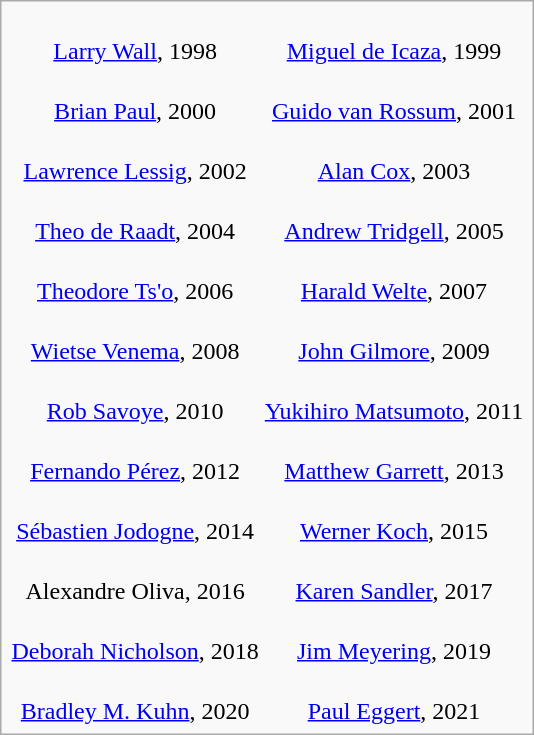<table class="infobox" style="float: right; text-align: center">
<tr>
<td><br><a href='#'>Larry Wall</a>, 1998</td>
<td><br><a href='#'>Miguel de Icaza</a>, 1999</td>
</tr>
<tr>
<td><br><a href='#'>Brian Paul</a>, 2000</td>
<td><br><a href='#'>Guido van Rossum</a>, 2001</td>
</tr>
<tr>
<td><br><a href='#'>Lawrence Lessig</a>, 2002</td>
<td><br><a href='#'>Alan Cox</a>, 2003</td>
</tr>
<tr>
<td><br><a href='#'>Theo de Raadt</a>, 2004</td>
<td><br><a href='#'>Andrew Tridgell</a>, 2005</td>
</tr>
<tr>
<td><br><a href='#'>Theodore Ts'o</a>, 2006</td>
<td><br><a href='#'>Harald Welte</a>, 2007</td>
</tr>
<tr>
<td><br><a href='#'>Wietse Venema</a>, 2008</td>
<td><br><a href='#'>John Gilmore</a>, 2009</td>
</tr>
<tr>
<td><br><a href='#'>Rob Savoye</a>, 2010</td>
<td><br><a href='#'>Yukihiro Matsumoto</a>, 2011</td>
</tr>
<tr>
<td> <br> <a href='#'>Fernando Pérez</a>, 2012</td>
<td> <br> <a href='#'>Matthew Garrett</a>, 2013</td>
</tr>
<tr>
<td> <br> <a href='#'>Sébastien Jodogne</a>, 2014</td>
<td><br><a href='#'>Werner Koch</a>, 2015</td>
</tr>
<tr>
<td> <br> Alexandre Oliva, 2016</td>
<td><br><a href='#'>Karen Sandler</a>, 2017</td>
</tr>
<tr>
<td> <br> <a href='#'>Deborah Nicholson</a>, 2018</td>
<td> <br> <a href='#'>Jim Meyering</a>, 2019</td>
</tr>
<tr>
<td> <br> <a href='#'>Bradley M. Kuhn</a>, 2020</td>
<td> <br> <a href='#'>Paul Eggert</a>, 2021</td>
</tr>
</table>
